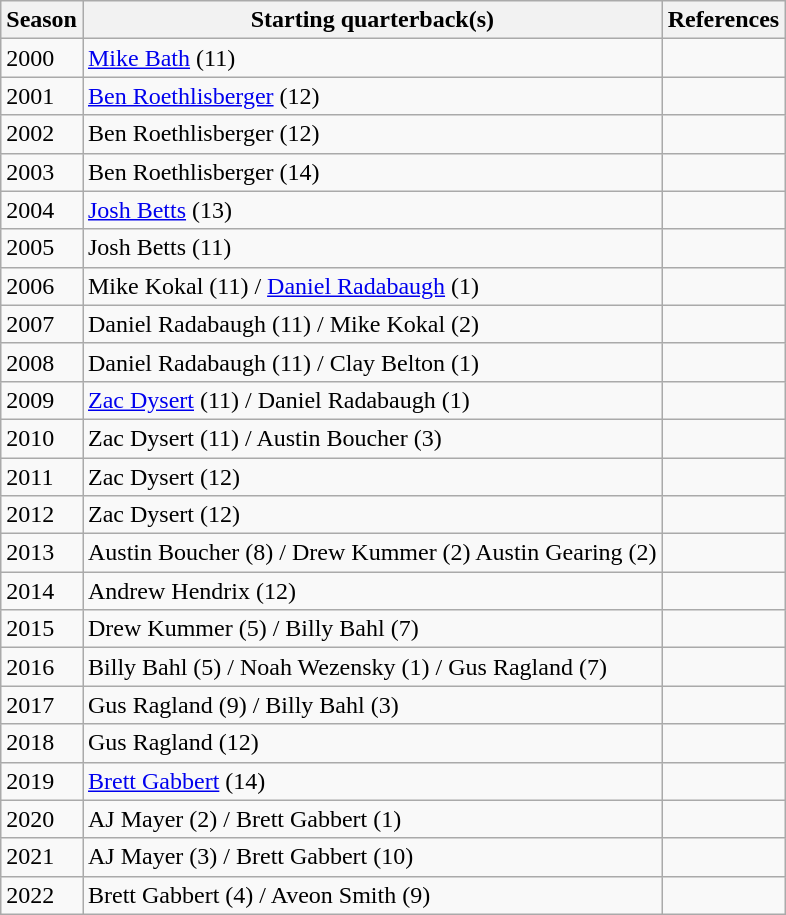<table class="wikitable">
<tr>
<th style=>Season</th>
<th style=>Starting quarterback(s)</th>
<th style=>References</th>
</tr>
<tr>
<td>2000</td>
<td><a href='#'>Mike Bath</a> (11)</td>
<td></td>
</tr>
<tr>
<td>2001</td>
<td><a href='#'>Ben Roethlisberger</a> (12)</td>
<td></td>
</tr>
<tr>
<td>2002</td>
<td>Ben Roethlisberger (12)</td>
<td></td>
</tr>
<tr>
<td>2003</td>
<td>Ben Roethlisberger (14)</td>
<td></td>
</tr>
<tr>
<td>2004</td>
<td><a href='#'>Josh Betts</a> (13)</td>
<td></td>
</tr>
<tr>
<td>2005</td>
<td>Josh Betts (11)</td>
<td></td>
</tr>
<tr>
<td>2006</td>
<td>Mike Kokal (11) / <a href='#'>Daniel Radabaugh</a> (1)</td>
<td></td>
</tr>
<tr>
<td>2007</td>
<td>Daniel Radabaugh (11) / Mike Kokal (2)</td>
<td></td>
</tr>
<tr>
<td>2008</td>
<td>Daniel Radabaugh (11) / Clay Belton (1)</td>
<td></td>
</tr>
<tr>
<td>2009</td>
<td><a href='#'>Zac Dysert</a> (11) / Daniel Radabaugh (1)</td>
<td></td>
</tr>
<tr>
<td>2010</td>
<td>Zac Dysert (11) / Austin Boucher (3)</td>
<td></td>
</tr>
<tr>
<td>2011</td>
<td>Zac Dysert (12)</td>
<td></td>
</tr>
<tr>
<td>2012</td>
<td>Zac Dysert (12)</td>
<td></td>
</tr>
<tr>
<td>2013</td>
<td>Austin Boucher (8) / Drew Kummer (2) Austin Gearing (2)</td>
<td></td>
</tr>
<tr>
<td>2014</td>
<td>Andrew Hendrix (12)</td>
<td></td>
</tr>
<tr>
<td>2015</td>
<td>Drew Kummer (5) / Billy Bahl (7)</td>
<td></td>
</tr>
<tr>
<td>2016</td>
<td>Billy Bahl (5) / Noah Wezensky (1) / Gus Ragland (7)</td>
<td></td>
</tr>
<tr>
<td>2017</td>
<td>Gus Ragland (9) / Billy Bahl (3)</td>
<td></td>
</tr>
<tr>
<td>2018</td>
<td>Gus Ragland (12)</td>
<td></td>
</tr>
<tr>
<td>2019</td>
<td><a href='#'>Brett Gabbert</a> (14)</td>
<td></td>
</tr>
<tr>
<td>2020</td>
<td>AJ Mayer (2) / Brett Gabbert (1)</td>
<td></td>
</tr>
<tr>
<td>2021</td>
<td>AJ Mayer (3) / Brett Gabbert (10)</td>
<td></td>
</tr>
<tr>
<td>2022</td>
<td>Brett Gabbert (4) / Aveon Smith (9)</td>
<td></td>
</tr>
</table>
